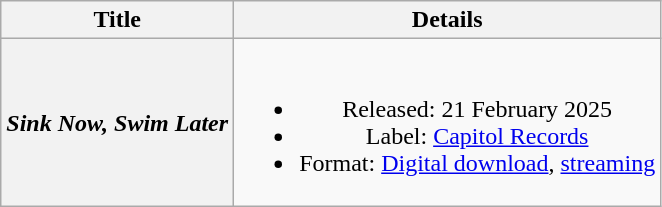<table class="wikitable plainrowheaders" style="text-align:center">
<tr>
<th>Title</th>
<th>Details</th>
</tr>
<tr>
<th scope="row"><em>Sink Now, Swim Later</em></th>
<td><br><ul><li>Released: 21 February 2025</li><li>Label: <a href='#'>Capitol Records</a></li><li>Format: <a href='#'>Digital download</a>, <a href='#'>streaming</a></li></ul></td>
</tr>
</table>
